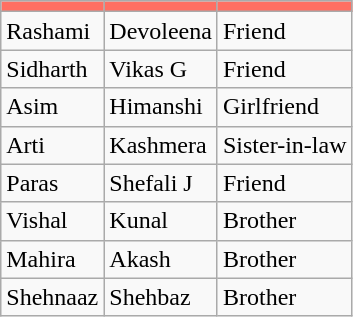<table class="wikitable" style="text">
<tr>
<td style="background:#FF6F62"></td>
<td style="background:#FF6F62"></td>
<td style="background:#FF6F62"></td>
</tr>
<tr>
<td>Rashami</td>
<td>Devoleena</td>
<td>Friend</td>
</tr>
<tr>
<td>Sidharth</td>
<td>Vikas G</td>
<td>Friend</td>
</tr>
<tr>
<td>Asim</td>
<td>Himanshi</td>
<td>Girlfriend</td>
</tr>
<tr>
<td>Arti</td>
<td>Kashmera</td>
<td>Sister-in-law</td>
</tr>
<tr>
<td>Paras</td>
<td>Shefali J</td>
<td>Friend</td>
</tr>
<tr>
<td>Vishal</td>
<td>Kunal</td>
<td>Brother</td>
</tr>
<tr>
<td>Mahira</td>
<td>Akash</td>
<td>Brother</td>
</tr>
<tr>
<td>Shehnaaz</td>
<td>Shehbaz</td>
<td>Brother</td>
</tr>
</table>
